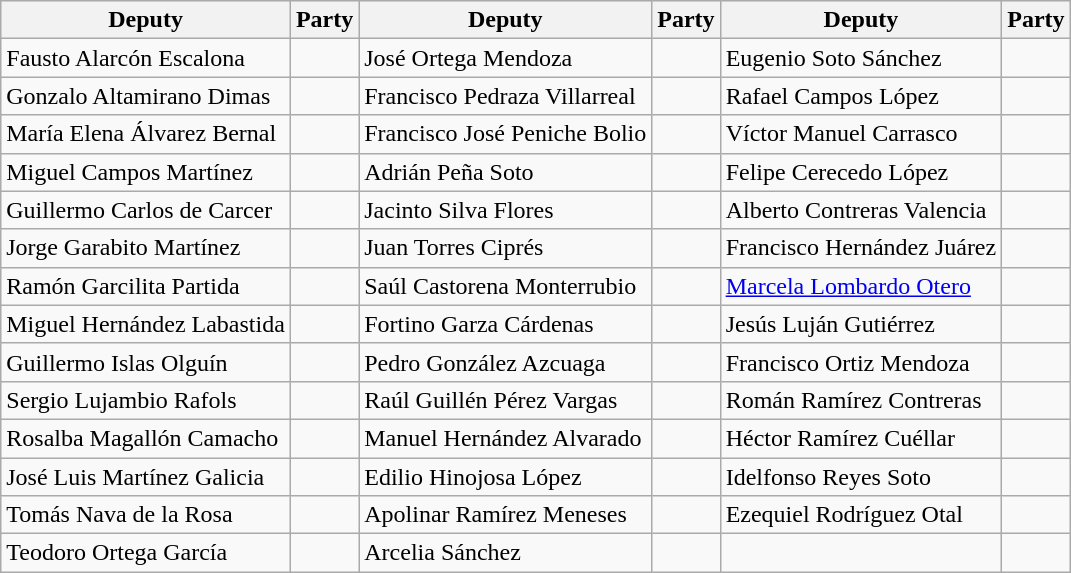<table class="wikitable">
<tr style="background:#efefef;">
<th><strong>Deputy</strong></th>
<th><strong>Party</strong></th>
<th><strong>Deputy</strong></th>
<th><strong>Party</strong></th>
<th><strong>Deputy</strong></th>
<th><strong>Party</strong></th>
</tr>
<tr>
<td>Fausto Alarcón Escalona</td>
<td></td>
<td>José Ortega Mendoza</td>
<td></td>
<td>Eugenio Soto Sánchez</td>
<td></td>
</tr>
<tr>
<td>Gonzalo Altamirano Dimas</td>
<td></td>
<td>Francisco Pedraza Villarreal</td>
<td></td>
<td>Rafael Campos López</td>
<td></td>
</tr>
<tr>
<td>María Elena Álvarez Bernal</td>
<td></td>
<td>Francisco José Peniche Bolio</td>
<td></td>
<td>Víctor Manuel Carrasco</td>
<td></td>
</tr>
<tr>
<td>Miguel Campos Martínez</td>
<td></td>
<td>Adrián Peña Soto</td>
<td></td>
<td>Felipe Cerecedo López</td>
<td></td>
</tr>
<tr>
<td>Guillermo Carlos de Carcer</td>
<td></td>
<td>Jacinto Silva Flores</td>
<td></td>
<td>Alberto Contreras Valencia</td>
<td></td>
</tr>
<tr>
<td>Jorge Garabito Martínez</td>
<td></td>
<td>Juan Torres Ciprés</td>
<td></td>
<td>Francisco Hernández Juárez</td>
<td></td>
</tr>
<tr>
<td>Ramón Garcilita Partida</td>
<td></td>
<td>Saúl Castorena Monterrubio</td>
<td></td>
<td><a href='#'>Marcela Lombardo Otero</a></td>
<td></td>
</tr>
<tr>
<td>Miguel Hernández Labastida</td>
<td></td>
<td>Fortino Garza Cárdenas</td>
<td></td>
<td>Jesús Luján Gutiérrez</td>
<td></td>
</tr>
<tr>
<td>Guillermo Islas Olguín</td>
<td></td>
<td>Pedro González Azcuaga</td>
<td></td>
<td>Francisco Ortiz Mendoza</td>
<td></td>
</tr>
<tr>
<td>Sergio Lujambio Rafols</td>
<td></td>
<td>Raúl Guillén Pérez Vargas</td>
<td></td>
<td>Román Ramírez Contreras</td>
<td></td>
</tr>
<tr>
<td>Rosalba Magallón Camacho</td>
<td></td>
<td>Manuel Hernández Alvarado</td>
<td></td>
<td>Héctor Ramírez Cuéllar</td>
<td></td>
</tr>
<tr>
<td>José Luis Martínez Galicia</td>
<td></td>
<td>Edilio Hinojosa López</td>
<td></td>
<td>Idelfonso Reyes Soto</td>
<td></td>
</tr>
<tr>
<td>Tomás Nava de la Rosa</td>
<td></td>
<td>Apolinar Ramírez Meneses</td>
<td></td>
<td>Ezequiel Rodríguez Otal</td>
<td></td>
</tr>
<tr>
<td>Teodoro Ortega García</td>
<td></td>
<td>Arcelia Sánchez</td>
<td></td>
<td></td>
<td></td>
</tr>
</table>
